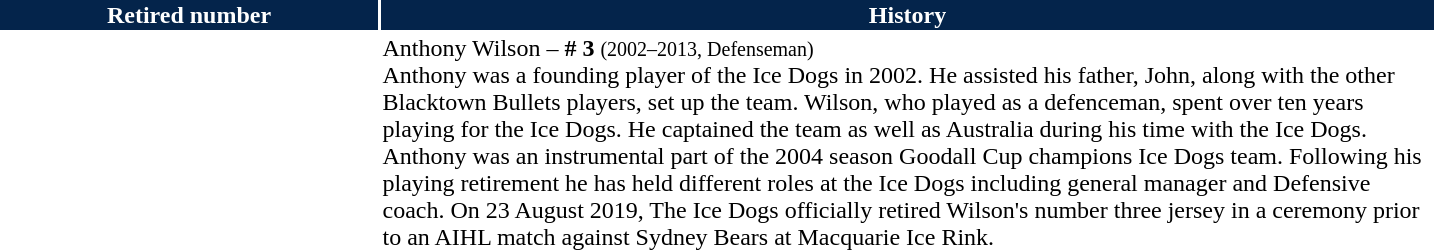<table class="toccolours" style="width:60em">
<tr>
<th style="background:#04244b;color:white">Retired number</th>
<th style="background:#04244b;color:white; width: 700px">History</th>
</tr>
<tr>
<td></td>
<td> Anthony Wilson – <strong># 3</strong> <small> (2002–2013, Defenseman) </small> <br> Anthony was a founding player of the Ice Dogs in 2002. He assisted his father, John, along with the other Blacktown Bullets players, set up the team. Wilson, who played as a defenceman, spent over ten years playing for the Ice Dogs. He captained the team as well as Australia during his time with the Ice Dogs. Anthony was an instrumental part of the 2004 season Goodall Cup champions Ice Dogs team. Following his playing retirement he has held different roles at the Ice Dogs including general manager and Defensive coach. On 23 August 2019, The Ice Dogs officially retired Wilson's number three jersey in a ceremony prior to an AIHL match against Sydney Bears at Macquarie Ice Rink.</td>
</tr>
<tr>
</tr>
</table>
